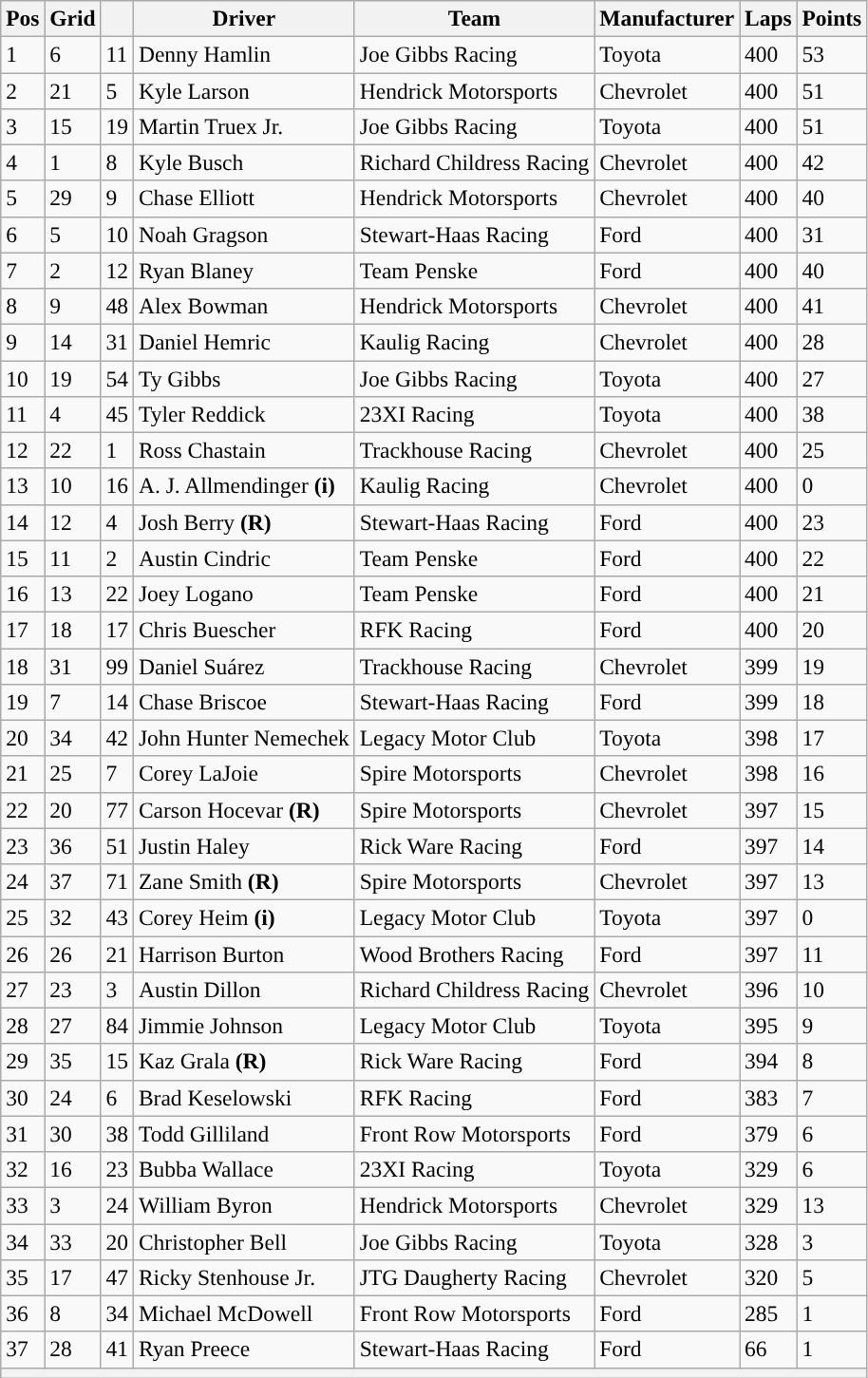<table class="wikitable" style="font-size:98%">
<tr>
<th>Pos</th>
<th>Grid</th>
<th></th>
<th>Driver</th>
<th>Team</th>
<th>Manufacturer</th>
<th>Laps</th>
<th>Points</th>
</tr>
<tr>
<td>1</td>
<td>6</td>
<td>11</td>
<td>Denny Hamlin</td>
<td>Joe Gibbs Racing</td>
<td>Toyota</td>
<td>400</td>
<td>53</td>
</tr>
<tr>
<td>2</td>
<td>21</td>
<td>5</td>
<td>Kyle Larson</td>
<td>Hendrick Motorsports</td>
<td>Chevrolet</td>
<td>400</td>
<td>51</td>
</tr>
<tr>
<td>3</td>
<td>15</td>
<td>19</td>
<td>Martin Truex Jr.</td>
<td>Joe Gibbs Racing</td>
<td>Toyota</td>
<td>400</td>
<td>51</td>
</tr>
<tr>
<td>4</td>
<td>1</td>
<td>8</td>
<td>Kyle Busch</td>
<td>Richard Childress Racing</td>
<td>Chevrolet</td>
<td>400</td>
<td>42</td>
</tr>
<tr>
<td>5</td>
<td>29</td>
<td>9</td>
<td>Chase Elliott</td>
<td>Hendrick Motorsports</td>
<td>Chevrolet</td>
<td>400</td>
<td>40</td>
</tr>
<tr>
<td>6</td>
<td>5</td>
<td>10</td>
<td>Noah Gragson</td>
<td>Stewart-Haas Racing</td>
<td>Ford</td>
<td>400</td>
<td>31</td>
</tr>
<tr>
<td>7</td>
<td>2</td>
<td>12</td>
<td>Ryan Blaney</td>
<td>Team Penske</td>
<td>Ford</td>
<td>400</td>
<td>40</td>
</tr>
<tr>
<td>8</td>
<td>9</td>
<td>48</td>
<td>Alex Bowman</td>
<td>Hendrick Motorsports</td>
<td>Chevrolet</td>
<td>400</td>
<td>41</td>
</tr>
<tr>
<td>9</td>
<td>14</td>
<td>31</td>
<td>Daniel Hemric</td>
<td>Kaulig Racing</td>
<td>Chevrolet</td>
<td>400</td>
<td>28</td>
</tr>
<tr>
<td>10</td>
<td>19</td>
<td>54</td>
<td>Ty Gibbs</td>
<td>Joe Gibbs Racing</td>
<td>Toyota</td>
<td>400</td>
<td>27</td>
</tr>
<tr>
<td>11</td>
<td>4</td>
<td>45</td>
<td>Tyler Reddick</td>
<td>23XI Racing</td>
<td>Toyota</td>
<td>400</td>
<td>38</td>
</tr>
<tr>
<td>12</td>
<td>22</td>
<td>1</td>
<td>Ross Chastain</td>
<td>Trackhouse Racing</td>
<td>Chevrolet</td>
<td>400</td>
<td>25</td>
</tr>
<tr>
<td>13</td>
<td>10</td>
<td>16</td>
<td>A. J. Allmendinger <strong>(i)</strong></td>
<td>Kaulig Racing</td>
<td>Chevrolet</td>
<td>400</td>
<td>0</td>
</tr>
<tr>
<td>14</td>
<td>12</td>
<td>4</td>
<td>Josh Berry <strong>(R)</strong></td>
<td>Stewart-Haas Racing</td>
<td>Ford</td>
<td>400</td>
<td>23</td>
</tr>
<tr>
<td>15</td>
<td>11</td>
<td>2</td>
<td>Austin Cindric</td>
<td>Team Penske</td>
<td>Ford</td>
<td>400</td>
<td>22</td>
</tr>
<tr>
<td>16</td>
<td>13</td>
<td>22</td>
<td>Joey Logano</td>
<td>Team Penske</td>
<td>Ford</td>
<td>400</td>
<td>21</td>
</tr>
<tr>
<td>17</td>
<td>18</td>
<td>17</td>
<td>Chris Buescher</td>
<td>RFK Racing</td>
<td>Ford</td>
<td>400</td>
<td>20</td>
</tr>
<tr>
<td>18</td>
<td>31</td>
<td>99</td>
<td>Daniel Suárez</td>
<td>Trackhouse Racing</td>
<td>Chevrolet</td>
<td>399</td>
<td>19</td>
</tr>
<tr>
<td>19</td>
<td>7</td>
<td>14</td>
<td>Chase Briscoe</td>
<td>Stewart-Haas Racing</td>
<td>Ford</td>
<td>399</td>
<td>18</td>
</tr>
<tr>
<td>20</td>
<td>34</td>
<td>42</td>
<td>John Hunter Nemechek</td>
<td>Legacy Motor Club</td>
<td>Toyota</td>
<td>398</td>
<td>17</td>
</tr>
<tr>
<td>21</td>
<td>25</td>
<td>7</td>
<td>Corey LaJoie</td>
<td>Spire Motorsports</td>
<td>Chevrolet</td>
<td>398</td>
<td>16</td>
</tr>
<tr>
<td>22</td>
<td>20</td>
<td>77</td>
<td>Carson Hocevar <strong>(R)</strong></td>
<td>Spire Motorsports</td>
<td>Chevrolet</td>
<td>397</td>
<td>15</td>
</tr>
<tr>
<td>23</td>
<td>36</td>
<td>51</td>
<td>Justin Haley</td>
<td>Rick Ware Racing</td>
<td>Ford</td>
<td>397</td>
<td>14</td>
</tr>
<tr>
<td>24</td>
<td>37</td>
<td>71</td>
<td>Zane Smith <strong>(R)</strong></td>
<td>Spire Motorsports</td>
<td>Chevrolet</td>
<td>397</td>
<td>13</td>
</tr>
<tr>
<td>25</td>
<td>32</td>
<td>43</td>
<td>Corey Heim <strong>(i)</strong></td>
<td>Legacy Motor Club</td>
<td>Toyota</td>
<td>397</td>
<td>0</td>
</tr>
<tr>
<td>26</td>
<td>26</td>
<td>21</td>
<td>Harrison Burton</td>
<td>Wood Brothers Racing</td>
<td>Ford</td>
<td>397</td>
<td>11</td>
</tr>
<tr>
<td>27</td>
<td>23</td>
<td>3</td>
<td>Austin Dillon</td>
<td>Richard Childress Racing</td>
<td>Chevrolet</td>
<td>396</td>
<td>10</td>
</tr>
<tr>
<td>28</td>
<td>27</td>
<td>84</td>
<td>Jimmie Johnson</td>
<td>Legacy Motor Club</td>
<td>Toyota</td>
<td>395</td>
<td>9</td>
</tr>
<tr>
<td>29</td>
<td>35</td>
<td>15</td>
<td>Kaz Grala <strong>(R)</strong></td>
<td>Rick Ware Racing</td>
<td>Ford</td>
<td>394</td>
<td>8</td>
</tr>
<tr>
<td>30</td>
<td>24</td>
<td>6</td>
<td>Brad Keselowski</td>
<td>RFK Racing</td>
<td>Ford</td>
<td>383</td>
<td>7</td>
</tr>
<tr>
<td>31</td>
<td>30</td>
<td>38</td>
<td>Todd Gilliland</td>
<td>Front Row Motorsports</td>
<td>Ford</td>
<td>379</td>
<td>6</td>
</tr>
<tr>
<td>32</td>
<td>16</td>
<td>23</td>
<td>Bubba Wallace</td>
<td>23XI Racing</td>
<td>Toyota</td>
<td>329</td>
<td>6</td>
</tr>
<tr>
<td>33</td>
<td>3</td>
<td>24</td>
<td>William Byron</td>
<td>Hendrick Motorsports</td>
<td>Chevrolet</td>
<td>329</td>
<td>13</td>
</tr>
<tr>
<td>34</td>
<td>33</td>
<td>20</td>
<td>Christopher Bell</td>
<td>Joe Gibbs Racing</td>
<td>Toyota</td>
<td>328</td>
<td>3</td>
</tr>
<tr>
<td>35</td>
<td>17</td>
<td>47</td>
<td>Ricky Stenhouse Jr.</td>
<td>JTG Daugherty Racing</td>
<td>Chevrolet</td>
<td>320</td>
<td>5</td>
</tr>
<tr>
<td>36</td>
<td>8</td>
<td>34</td>
<td>Michael McDowell</td>
<td>Front Row Motorsports</td>
<td>Ford</td>
<td>285</td>
<td>1</td>
</tr>
<tr>
<td>37</td>
<td>28</td>
<td>41</td>
<td>Ryan Preece</td>
<td>Stewart-Haas Racing</td>
<td>Ford</td>
<td>66</td>
<td>1</td>
</tr>
<tr>
<th colspan="8"></th>
</tr>
</table>
